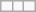<table class="wikitable" style="margin:1em auto;">
<tr>
<td align="center"></td>
<td align="center"></td>
<td align="center"></td>
</tr>
</table>
